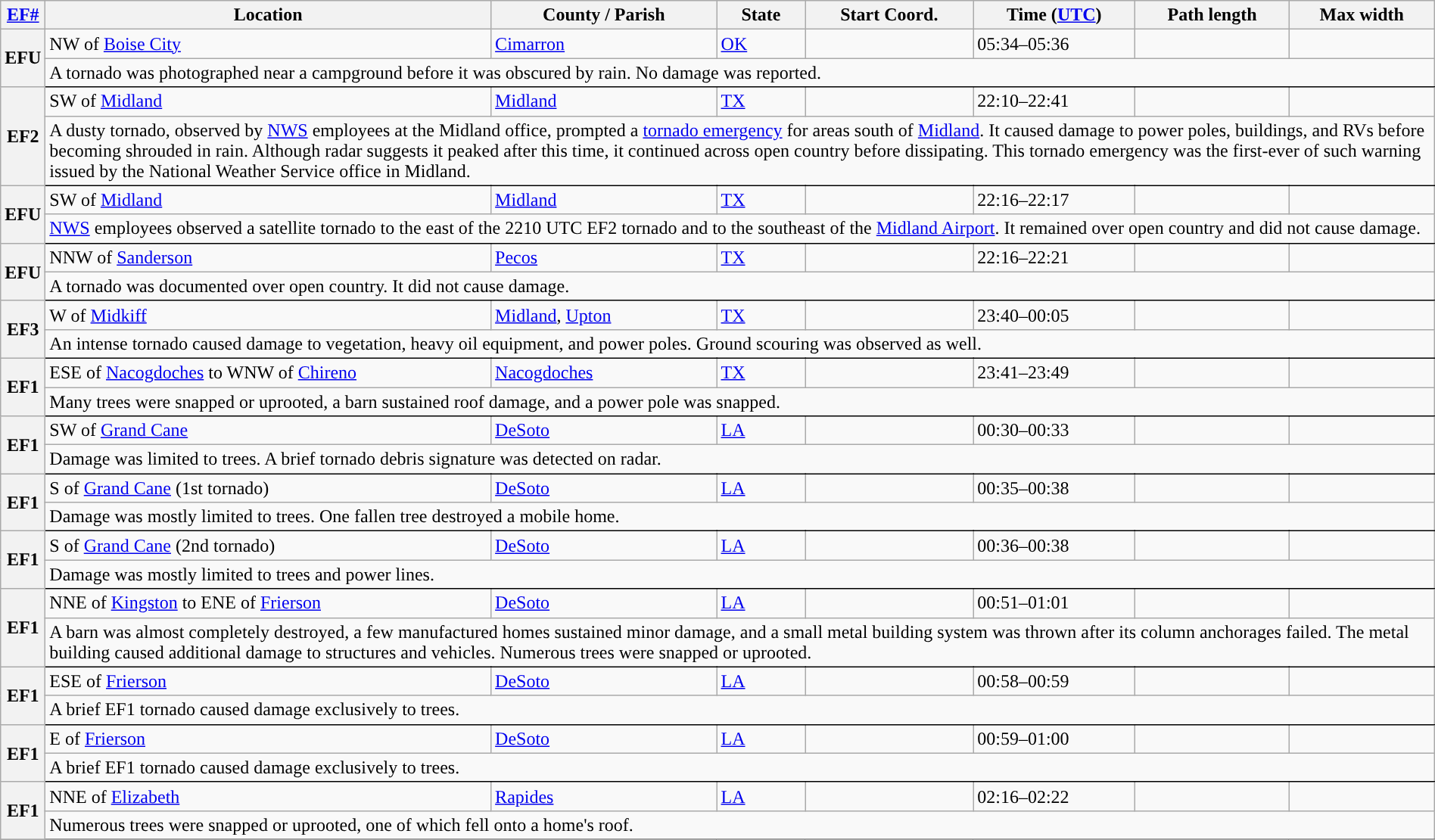<table class="wikitable sortable" style="width:100%;">
<tr>
<th scope="col" width="2%" align="center"><a href='#'>EF#</a></th>
<th scope="col" align="center" class="unsortable">Location</th>
<th scope="col" align="center" class="unsortable">County / Parish</th>
<th scope="col" align="center">State</th>
<th scope="col" align="center">Start Coord.</th>
<th scope="col" align="center">Time (<a href='#'>UTC</a>)</th>
<th scope="col" align="center">Path length</th>
<th scope="col" align="center">Max width</th>
</tr>
<tr>
<th scope="row" rowspan="2" style="background-color:#">EFU</th>
<td>NW of <a href='#'>Boise City</a></td>
<td><a href='#'>Cimarron</a></td>
<td><a href='#'>OK</a></td>
<td></td>
<td>05:34–05:36</td>
<td></td>
<td></td>
</tr>
<tr class="expand-child">
<td colspan="8" style=" border-bottom: 1px solid black;">A tornado was photographed near a campground before it was obscured by rain. No damage was reported.</td>
</tr>
<tr>
<th scope="row" rowspan="2" style="background-color:#">EF2</th>
<td>SW of <a href='#'>Midland</a></td>
<td><a href='#'>Midland</a></td>
<td><a href='#'>TX</a></td>
<td></td>
<td>22:10–22:41</td>
<td></td>
<td></td>
</tr>
<tr class="expand-child">
<td colspan="8" style=" border-bottom: 1px solid black;">A dusty tornado, observed by <a href='#'>NWS</a> employees at the Midland office, prompted a <a href='#'>tornado emergency</a> for areas south of <a href='#'>Midland</a>. It caused damage to power poles, buildings, and RVs before becoming shrouded in rain. Although radar suggests it peaked after this time, it continued across open country before dissipating. This tornado emergency was the first-ever of such warning issued by the National Weather Service office in Midland.</td>
</tr>
<tr>
<th scope="row" rowspan="2" style="background-color:#">EFU</th>
<td>SW of <a href='#'>Midland</a></td>
<td><a href='#'>Midland</a></td>
<td><a href='#'>TX</a></td>
<td></td>
<td>22:16–22:17</td>
<td></td>
<td></td>
</tr>
<tr class="expand-child">
<td colspan="8" style=" border-bottom: 1px solid black;"><a href='#'>NWS</a> employees observed a satellite tornado to the east of the 2210 UTC EF2 tornado and to the southeast of the <a href='#'>Midland Airport</a>. It remained over open country and did not cause damage.</td>
</tr>
<tr>
<th scope="row" rowspan="2" style="background-color:#">EFU</th>
<td>NNW of <a href='#'>Sanderson</a></td>
<td><a href='#'>Pecos</a></td>
<td><a href='#'>TX</a></td>
<td></td>
<td>22:16–22:21</td>
<td></td>
<td></td>
</tr>
<tr class="expand-child">
<td colspan="8" style=" border-bottom: 1px solid black;">A tornado was documented over open country. It did not cause damage.</td>
</tr>
<tr>
<th scope="row" rowspan="2" style="background-color:#">EF3</th>
<td>W of <a href='#'>Midkiff</a></td>
<td><a href='#'>Midland</a>, <a href='#'>Upton</a></td>
<td><a href='#'>TX</a></td>
<td></td>
<td>23:40–00:05</td>
<td></td>
<td></td>
</tr>
<tr class="expand-child">
<td colspan="8" style=" border-bottom: 1px solid black;">An intense tornado caused damage to vegetation, heavy oil equipment, and power poles. Ground scouring was observed as well.</td>
</tr>
<tr>
<th scope="row" rowspan="2" style="background-color:#">EF1</th>
<td>ESE of <a href='#'>Nacogdoches</a> to WNW of <a href='#'>Chireno</a></td>
<td><a href='#'>Nacogdoches</a></td>
<td><a href='#'>TX</a></td>
<td></td>
<td>23:41–23:49</td>
<td></td>
<td></td>
</tr>
<tr class="expand-child">
<td colspan="8" style=" border-bottom: 1px solid black;">Many trees were snapped or uprooted, a barn sustained roof damage, and a power pole was snapped.</td>
</tr>
<tr>
<th scope="row" rowspan="2" style="background-color:#">EF1</th>
<td>SW of <a href='#'>Grand Cane</a></td>
<td><a href='#'>DeSoto</a></td>
<td><a href='#'>LA</a></td>
<td></td>
<td>00:30–00:33</td>
<td></td>
<td></td>
</tr>
<tr class="expand-child">
<td colspan="8" style=" border-bottom: 1px solid black;">Damage was limited to trees. A brief tornado debris signature was detected on radar.</td>
</tr>
<tr>
<th scope="row" rowspan="2" style="background-color:#">EF1</th>
<td>S of <a href='#'>Grand Cane</a> (1st tornado)</td>
<td><a href='#'>DeSoto</a></td>
<td><a href='#'>LA</a></td>
<td></td>
<td>00:35–00:38</td>
<td></td>
<td></td>
</tr>
<tr class="expand-child">
<td colspan="8" style=" border-bottom: 1px solid black;">Damage was mostly limited to trees. One fallen tree destroyed a mobile home.</td>
</tr>
<tr>
<th scope="row" rowspan="2" style="background-color:#">EF1</th>
<td>S of <a href='#'>Grand Cane</a> (2nd tornado)</td>
<td><a href='#'>DeSoto</a></td>
<td><a href='#'>LA</a></td>
<td></td>
<td>00:36–00:38</td>
<td></td>
<td></td>
</tr>
<tr class="expand-child">
<td colspan="8" style=" border-bottom: 1px solid black;">Damage was mostly limited to trees and power lines.</td>
</tr>
<tr>
<th scope="row" rowspan="2" style="background-color:#">EF1</th>
<td>NNE of <a href='#'>Kingston</a> to ENE of <a href='#'>Frierson</a></td>
<td><a href='#'>DeSoto</a></td>
<td><a href='#'>LA</a></td>
<td></td>
<td>00:51–01:01</td>
<td></td>
<td></td>
</tr>
<tr class="expand-child">
<td colspan="8" style=" border-bottom: 1px solid black;">A barn was almost completely destroyed, a few manufactured homes sustained minor damage, and a small metal building system was thrown after its column anchorages failed. The metal building caused additional damage to structures and vehicles. Numerous trees were snapped or uprooted.</td>
</tr>
<tr>
<th scope="row" rowspan="2" style="background-color:#">EF1</th>
<td>ESE of <a href='#'>Frierson</a></td>
<td><a href='#'>DeSoto</a></td>
<td><a href='#'>LA</a></td>
<td></td>
<td>00:58–00:59</td>
<td></td>
<td></td>
</tr>
<tr class="expand-child">
<td colspan="8" style=" border-bottom: 1px solid black;">A brief EF1 tornado caused damage exclusively to trees.</td>
</tr>
<tr>
<th scope="row" rowspan="2" style="background-color:#">EF1</th>
<td>E of <a href='#'>Frierson</a></td>
<td><a href='#'>DeSoto</a></td>
<td><a href='#'>LA</a></td>
<td></td>
<td>00:59–01:00</td>
<td></td>
<td></td>
</tr>
<tr class="expand-child">
<td colspan="8" style=" border-bottom: 1px solid black;">A brief EF1 tornado caused damage exclusively to trees.</td>
</tr>
<tr>
<th scope="row" rowspan="2" style="background-color:#">EF1</th>
<td>NNE of <a href='#'>Elizabeth</a></td>
<td><a href='#'>Rapides</a></td>
<td><a href='#'>LA</a></td>
<td></td>
<td>02:16–02:22</td>
<td></td>
<td></td>
</tr>
<tr class="expand-child">
<td colspan="8" style=" border-bottom: 1px solid black;">Numerous trees were snapped or uprooted, one of which fell onto a home's roof.</td>
</tr>
<tr>
</tr>
</table>
